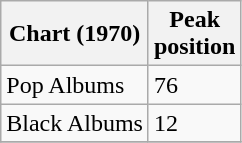<table class="wikitable sortable" border="1">
<tr>
<th scope="col">Chart (1970)</th>
<th scope="col">Peak<br>position</th>
</tr>
<tr>
<td align="left">Pop Albums</td>
<td align="left">76</td>
</tr>
<tr>
<td align="left">Black Albums</td>
<td align="left">12</td>
</tr>
<tr>
</tr>
</table>
